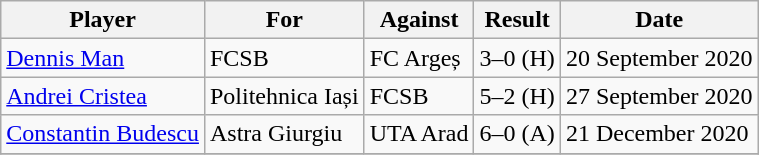<table class="wikitable sortable">
<tr>
<th>Player</th>
<th>For</th>
<th>Against</th>
<th>Result</th>
<th>Date</th>
</tr>
<tr>
<td> <a href='#'>Dennis Man</a></td>
<td>FCSB</td>
<td>FC Argeș</td>
<td align=center>3–0 (H)</td>
<td>20 September 2020</td>
</tr>
<tr>
<td> <a href='#'>Andrei Cristea</a></td>
<td>Politehnica Iași</td>
<td>FCSB</td>
<td align=center>5–2 (H)</td>
<td>27 September 2020</td>
</tr>
<tr>
<td> <a href='#'>Constantin Budescu</a></td>
<td>Astra Giurgiu</td>
<td>UTA Arad</td>
<td align=center>6–0 (A)</td>
<td>21 December 2020</td>
</tr>
<tr>
</tr>
</table>
